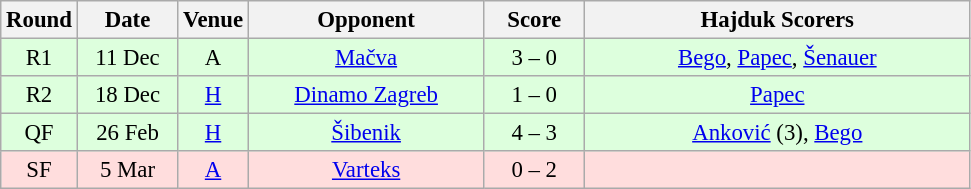<table class="wikitable sortable" style="text-align: center; font-size:95%;">
<tr>
<th width="30">Round</th>
<th width="60">Date</th>
<th width="20">Venue</th>
<th width="150">Opponent</th>
<th width="60">Score</th>
<th width="250">Hajduk Scorers</th>
</tr>
<tr bgcolor="#ddffdd">
<td>R1</td>
<td>11 Dec</td>
<td>A</td>
<td><a href='#'>Mačva</a></td>
<td>3 – 0</td>
<td><a href='#'>Bego</a>, <a href='#'>Papec</a>, <a href='#'>Šenauer</a></td>
</tr>
<tr bgcolor="#ddffdd">
<td>R2</td>
<td>18 Dec</td>
<td><a href='#'>H</a></td>
<td><a href='#'>Dinamo Zagreb</a></td>
<td>1 – 0</td>
<td><a href='#'>Papec</a></td>
</tr>
<tr bgcolor="#ddffdd">
<td>QF</td>
<td>26 Feb</td>
<td><a href='#'>H</a></td>
<td><a href='#'>Šibenik</a></td>
<td>4 – 3</td>
<td><a href='#'>Anković</a> (3), <a href='#'>Bego</a></td>
</tr>
<tr bgcolor="#ffdddd">
<td>SF</td>
<td>5 Mar</td>
<td><a href='#'>A</a></td>
<td><a href='#'>Varteks</a></td>
<td>0 – 2</td>
<td></td>
</tr>
</table>
